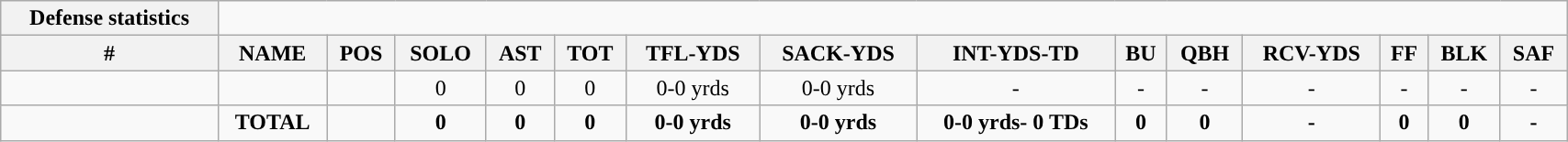<table style="width:90%; text-align:center;" class="wikitable collapsible collapsed">
<tr>
<th style="text-align:center; ">Defense statistics</th>
</tr>
<tr>
<th>#</th>
<th>NAME</th>
<th>POS</th>
<th>SOLO</th>
<th>AST</th>
<th>TOT</th>
<th>TFL-YDS</th>
<th>SACK-YDS</th>
<th>INT-YDS-TD</th>
<th>BU</th>
<th>QBH</th>
<th>RCV-YDS</th>
<th>FF</th>
<th>BLK</th>
<th>SAF</th>
</tr>
<tr>
<td></td>
<td></td>
<td></td>
<td>0</td>
<td>0</td>
<td>0</td>
<td>0-0 yrds</td>
<td>0-0 yrds</td>
<td>-</td>
<td>-</td>
<td>-</td>
<td>-</td>
<td>-</td>
<td>-</td>
<td>-</td>
</tr>
<tr>
<td></td>
<td><strong>TOTAL</strong></td>
<td></td>
<td><strong>0</strong></td>
<td><strong>0</strong></td>
<td><strong>0</strong></td>
<td><strong>0-0 yrds</strong></td>
<td><strong>0-0 yrds</strong></td>
<td><strong>0-0 yrds- 0 TDs</strong></td>
<td><strong>0</strong></td>
<td><strong>0</strong></td>
<td><strong>-</strong></td>
<td><strong>0</strong></td>
<td><strong>0</strong></td>
<td><strong>-</strong></td>
</tr>
</table>
